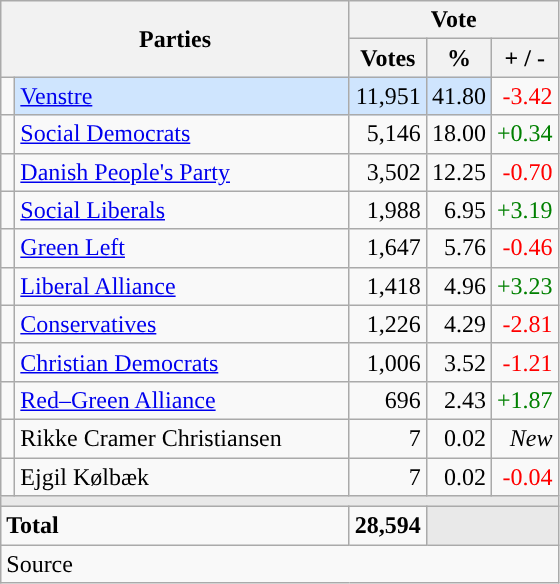<table class="wikitable" style="text-align:right;">
<tr>
<th style="text-align:centre;" rowspan="2" colspan="2" width="225">Parties</th>
<th colspan="3">Vote</th>
</tr>
<tr>
<th width="15">Votes</th>
<th width="15">%</th>
<th width="15">+ / -</th>
</tr>
<tr>
<td width="2" style="color:inherit;background:"></td>
<td bgcolor=#cfe5fe  align="left"><a href='#'>Venstre</a></td>
<td bgcolor=#cfe5fe>11,951</td>
<td bgcolor=#cfe5fe>41.80</td>
<td style=color:red;>-3.42</td>
</tr>
<tr>
<td width="2" style="color:inherit;background:"></td>
<td align="left"><a href='#'>Social Democrats</a></td>
<td>5,146</td>
<td>18.00</td>
<td style=color:green;>+0.34</td>
</tr>
<tr>
<td width="2" style="color:inherit;background:"></td>
<td align="left"><a href='#'>Danish People's Party</a></td>
<td>3,502</td>
<td>12.25</td>
<td style=color:red;>-0.70</td>
</tr>
<tr>
<td width="2" style="color:inherit;background:"></td>
<td align="left"><a href='#'>Social Liberals</a></td>
<td>1,988</td>
<td>6.95</td>
<td style=color:green;>+3.19</td>
</tr>
<tr>
<td width="2" style="color:inherit;background:"></td>
<td align="left"><a href='#'>Green Left</a></td>
<td>1,647</td>
<td>5.76</td>
<td style=color:red;>-0.46</td>
</tr>
<tr>
<td width="2" style="color:inherit;background:"></td>
<td align="left"><a href='#'>Liberal Alliance</a></td>
<td>1,418</td>
<td>4.96</td>
<td style=color:green;>+3.23</td>
</tr>
<tr>
<td width="2" style="color:inherit;background:"></td>
<td align="left"><a href='#'>Conservatives</a></td>
<td>1,226</td>
<td>4.29</td>
<td style=color:red;>-2.81</td>
</tr>
<tr>
<td width="2" style="color:inherit;background:"></td>
<td align="left"><a href='#'>Christian Democrats</a></td>
<td>1,006</td>
<td>3.52</td>
<td style=color:red;>-1.21</td>
</tr>
<tr>
<td width="2" style="color:inherit;background:"></td>
<td align="left"><a href='#'>Red–Green Alliance</a></td>
<td>696</td>
<td>2.43</td>
<td style=color:green;>+1.87</td>
</tr>
<tr>
<td width="2" style="color:inherit;background:"></td>
<td align="left">Rikke Cramer Christiansen</td>
<td>7</td>
<td>0.02</td>
<td><em>New</em></td>
</tr>
<tr>
<td width="2" style="color:inherit;background:"></td>
<td align="left">Ejgil Kølbæk</td>
<td>7</td>
<td>0.02</td>
<td style=color:red;>-0.04</td>
</tr>
<tr>
<td colspan="7" bgcolor="#E9E9E9"></td>
</tr>
<tr>
<td align="left" colspan="2"><strong>Total</strong></td>
<td><strong>28,594</strong></td>
<td bgcolor="#E9E9E9" colspan="2"></td>
</tr>
<tr>
<td align="left" colspan="6">Source</td>
</tr>
</table>
